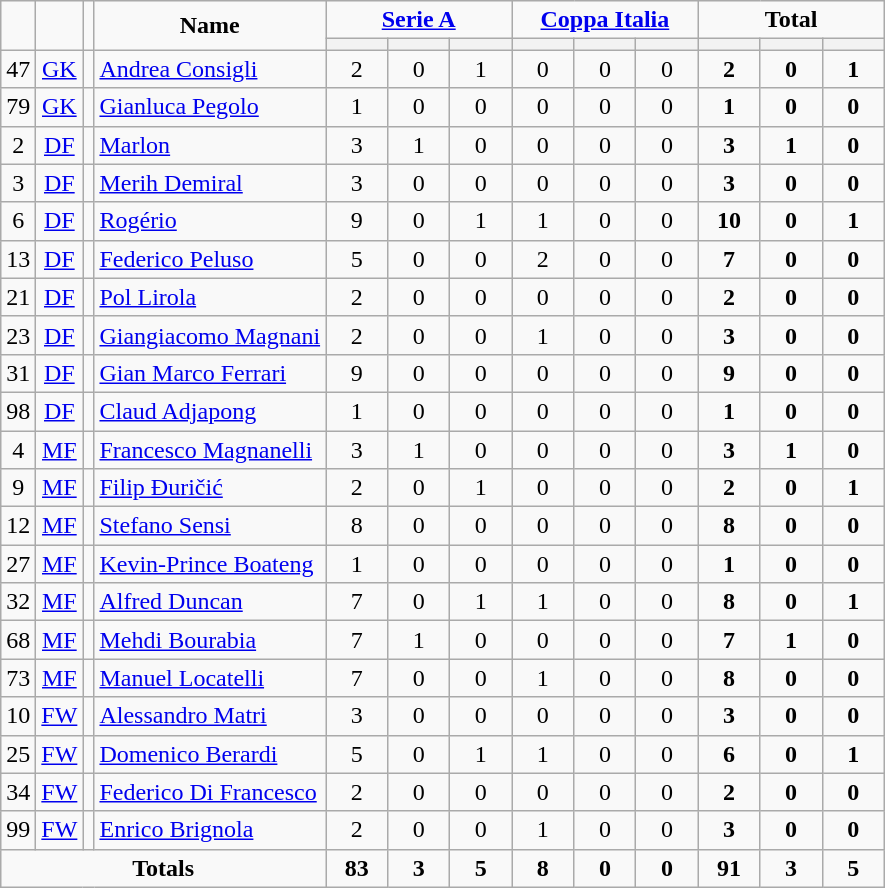<table class="wikitable" style="text-align:center;">
<tr>
<td rowspan="2" !width=15><strong></strong></td>
<td rowspan="2" !width=15><strong></strong></td>
<td rowspan="2" !width=15><strong></strong></td>
<td rowspan="2" !width=120><strong>Name</strong></td>
<td colspan="3"><strong><a href='#'>Serie A</a></strong></td>
<td colspan="3"><strong><a href='#'>Coppa Italia</a></strong></td>
<td colspan="3"><strong>Total</strong></td>
</tr>
<tr>
<th width=34; background:#fe9;"></th>
<th width=34; background:#fe9;"></th>
<th width=34; background:#ff8888;"></th>
<th width=34; background:#fe9;"></th>
<th width=34; background:#fe9;"></th>
<th width=34; background:#ff8888;"></th>
<th width=34; background:#fe9;"></th>
<th width=34; background:#fe9;"></th>
<th width=34; background:#ff8888;"></th>
</tr>
<tr>
<td>47</td>
<td><a href='#'>GK</a></td>
<td></td>
<td align=left><a href='#'>Andrea Consigli</a></td>
<td>2</td>
<td>0</td>
<td>1</td>
<td>0</td>
<td>0</td>
<td>0</td>
<td><strong>2</strong></td>
<td><strong>0</strong></td>
<td><strong>1</strong></td>
</tr>
<tr>
<td>79</td>
<td><a href='#'>GK</a></td>
<td></td>
<td align=left><a href='#'>Gianluca Pegolo</a></td>
<td>1</td>
<td>0</td>
<td>0</td>
<td>0</td>
<td>0</td>
<td>0</td>
<td><strong>1</strong></td>
<td><strong>0</strong></td>
<td><strong>0</strong></td>
</tr>
<tr>
<td>2</td>
<td><a href='#'>DF</a></td>
<td></td>
<td align=left><a href='#'>Marlon</a></td>
<td>3</td>
<td>1</td>
<td>0</td>
<td>0</td>
<td>0</td>
<td>0</td>
<td><strong>3</strong></td>
<td><strong>1</strong></td>
<td><strong>0</strong></td>
</tr>
<tr>
<td>3</td>
<td><a href='#'>DF</a></td>
<td></td>
<td align=left><a href='#'>Merih Demiral</a></td>
<td>3</td>
<td>0</td>
<td>0</td>
<td>0</td>
<td>0</td>
<td>0</td>
<td><strong>3</strong></td>
<td><strong>0</strong></td>
<td><strong>0</strong></td>
</tr>
<tr>
<td>6</td>
<td><a href='#'>DF</a></td>
<td></td>
<td align=left><a href='#'>Rogério</a></td>
<td>9</td>
<td>0</td>
<td>1</td>
<td>1</td>
<td>0</td>
<td>0</td>
<td><strong>10</strong></td>
<td><strong>0</strong></td>
<td><strong>1</strong></td>
</tr>
<tr>
<td>13</td>
<td><a href='#'>DF</a></td>
<td></td>
<td align=left><a href='#'>Federico Peluso</a></td>
<td>5</td>
<td>0</td>
<td>0</td>
<td>2</td>
<td>0</td>
<td>0</td>
<td><strong>7</strong></td>
<td><strong>0</strong></td>
<td><strong>0</strong></td>
</tr>
<tr>
<td>21</td>
<td><a href='#'>DF</a></td>
<td></td>
<td align=left><a href='#'>Pol Lirola</a></td>
<td>2</td>
<td>0</td>
<td>0</td>
<td>0</td>
<td>0</td>
<td>0</td>
<td><strong>2</strong></td>
<td><strong>0</strong></td>
<td><strong>0</strong></td>
</tr>
<tr>
<td>23</td>
<td><a href='#'>DF</a></td>
<td></td>
<td align=left><a href='#'>Giangiacomo Magnani</a></td>
<td>2</td>
<td>0</td>
<td>0</td>
<td>1</td>
<td>0</td>
<td>0</td>
<td><strong>3</strong></td>
<td><strong>0</strong></td>
<td><strong>0</strong></td>
</tr>
<tr>
<td>31</td>
<td><a href='#'>DF</a></td>
<td></td>
<td align=left><a href='#'>Gian Marco Ferrari</a></td>
<td>9</td>
<td>0</td>
<td>0</td>
<td>0</td>
<td>0</td>
<td>0</td>
<td><strong>9</strong></td>
<td><strong>0</strong></td>
<td><strong>0</strong></td>
</tr>
<tr>
<td>98</td>
<td><a href='#'>DF</a></td>
<td></td>
<td align=left><a href='#'>Claud Adjapong</a></td>
<td>1</td>
<td>0</td>
<td>0</td>
<td>0</td>
<td>0</td>
<td>0</td>
<td><strong>1</strong></td>
<td><strong>0</strong></td>
<td><strong>0</strong></td>
</tr>
<tr>
<td>4</td>
<td><a href='#'>MF</a></td>
<td></td>
<td align=left><a href='#'>Francesco Magnanelli</a></td>
<td>3</td>
<td>1</td>
<td>0</td>
<td>0</td>
<td>0</td>
<td>0</td>
<td><strong>3</strong></td>
<td><strong>1</strong></td>
<td><strong>0</strong></td>
</tr>
<tr>
<td>9</td>
<td><a href='#'>MF</a></td>
<td></td>
<td align=left><a href='#'>Filip Đuričić</a></td>
<td>2</td>
<td>0</td>
<td>1</td>
<td>0</td>
<td>0</td>
<td>0</td>
<td><strong>2</strong></td>
<td><strong>0</strong></td>
<td><strong>1</strong></td>
</tr>
<tr>
<td>12</td>
<td><a href='#'>MF</a></td>
<td></td>
<td align=left><a href='#'>Stefano Sensi</a></td>
<td>8</td>
<td>0</td>
<td>0</td>
<td>0</td>
<td>0</td>
<td>0</td>
<td><strong>8</strong></td>
<td><strong>0</strong></td>
<td><strong>0</strong></td>
</tr>
<tr>
<td>27</td>
<td><a href='#'>MF</a></td>
<td></td>
<td align=left><a href='#'>Kevin-Prince Boateng</a></td>
<td>1</td>
<td>0</td>
<td>0</td>
<td>0</td>
<td>0</td>
<td>0</td>
<td><strong>1</strong></td>
<td><strong>0</strong></td>
<td><strong>0</strong></td>
</tr>
<tr>
<td>32</td>
<td><a href='#'>MF</a></td>
<td></td>
<td align=left><a href='#'>Alfred Duncan</a></td>
<td>7</td>
<td>0</td>
<td>1</td>
<td>1</td>
<td>0</td>
<td>0</td>
<td><strong>8</strong></td>
<td><strong>0</strong></td>
<td><strong>1</strong></td>
</tr>
<tr>
<td>68</td>
<td><a href='#'>MF</a></td>
<td></td>
<td align=left><a href='#'>Mehdi Bourabia</a></td>
<td>7</td>
<td>1</td>
<td>0</td>
<td>0</td>
<td>0</td>
<td>0</td>
<td><strong>7</strong></td>
<td><strong>1</strong></td>
<td><strong>0</strong></td>
</tr>
<tr>
<td>73</td>
<td><a href='#'>MF</a></td>
<td></td>
<td align=left><a href='#'>Manuel Locatelli</a></td>
<td>7</td>
<td>0</td>
<td>0</td>
<td>1</td>
<td>0</td>
<td>0</td>
<td><strong>8</strong></td>
<td><strong>0</strong></td>
<td><strong>0</strong></td>
</tr>
<tr>
<td>10</td>
<td><a href='#'>FW</a></td>
<td></td>
<td align=left><a href='#'>Alessandro Matri</a></td>
<td>3</td>
<td>0</td>
<td>0</td>
<td>0</td>
<td>0</td>
<td>0</td>
<td><strong>3</strong></td>
<td><strong>0</strong></td>
<td><strong>0</strong></td>
</tr>
<tr>
<td>25</td>
<td><a href='#'>FW</a></td>
<td></td>
<td align=left><a href='#'>Domenico Berardi</a></td>
<td>5</td>
<td>0</td>
<td>1</td>
<td>1</td>
<td>0</td>
<td>0</td>
<td><strong>6</strong></td>
<td><strong>0</strong></td>
<td><strong>1</strong></td>
</tr>
<tr>
<td>34</td>
<td><a href='#'>FW</a></td>
<td></td>
<td align=left><a href='#'>Federico Di Francesco</a></td>
<td>2</td>
<td>0</td>
<td>0</td>
<td>0</td>
<td>0</td>
<td>0</td>
<td><strong>2</strong></td>
<td><strong>0</strong></td>
<td><strong>0</strong></td>
</tr>
<tr>
<td>99</td>
<td><a href='#'>FW</a></td>
<td></td>
<td align=left><a href='#'>Enrico Brignola</a></td>
<td>2</td>
<td>0</td>
<td>0</td>
<td>1</td>
<td>0</td>
<td>0</td>
<td><strong>3</strong></td>
<td><strong>0</strong></td>
<td><strong>0</strong></td>
</tr>
<tr>
<td colspan=4><strong>Totals</strong></td>
<td><strong>83</strong></td>
<td><strong>3</strong></td>
<td><strong>5</strong></td>
<td><strong>8</strong></td>
<td><strong>0</strong></td>
<td><strong>0</strong></td>
<td><strong>91</strong></td>
<td><strong>3</strong></td>
<td><strong>5</strong></td>
</tr>
</table>
